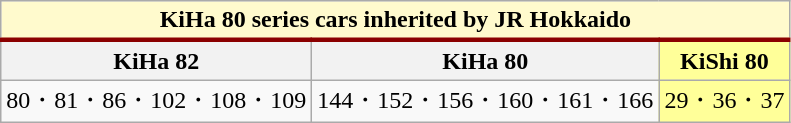<table class="wikitable" style="text-align:center; margin:0em 0em 1em 0em;">
<tr>
<th colspan="3" style="background:#FFFACD;">KiHa 80 series cars inherited by JR Hokkaido</th>
</tr>
<tr style="border-top:solid 3px #8B0000;">
<th>KiHa 82</th>
<th>KiHa 80</th>
<th style="background-color:#ff9;">KiShi 80</th>
</tr>
<tr>
<td>80・81・86・102・108・109</td>
<td>144・152・156・160・161・166</td>
<td style="background-color:#ff9;">29・36・37</td>
</tr>
</table>
